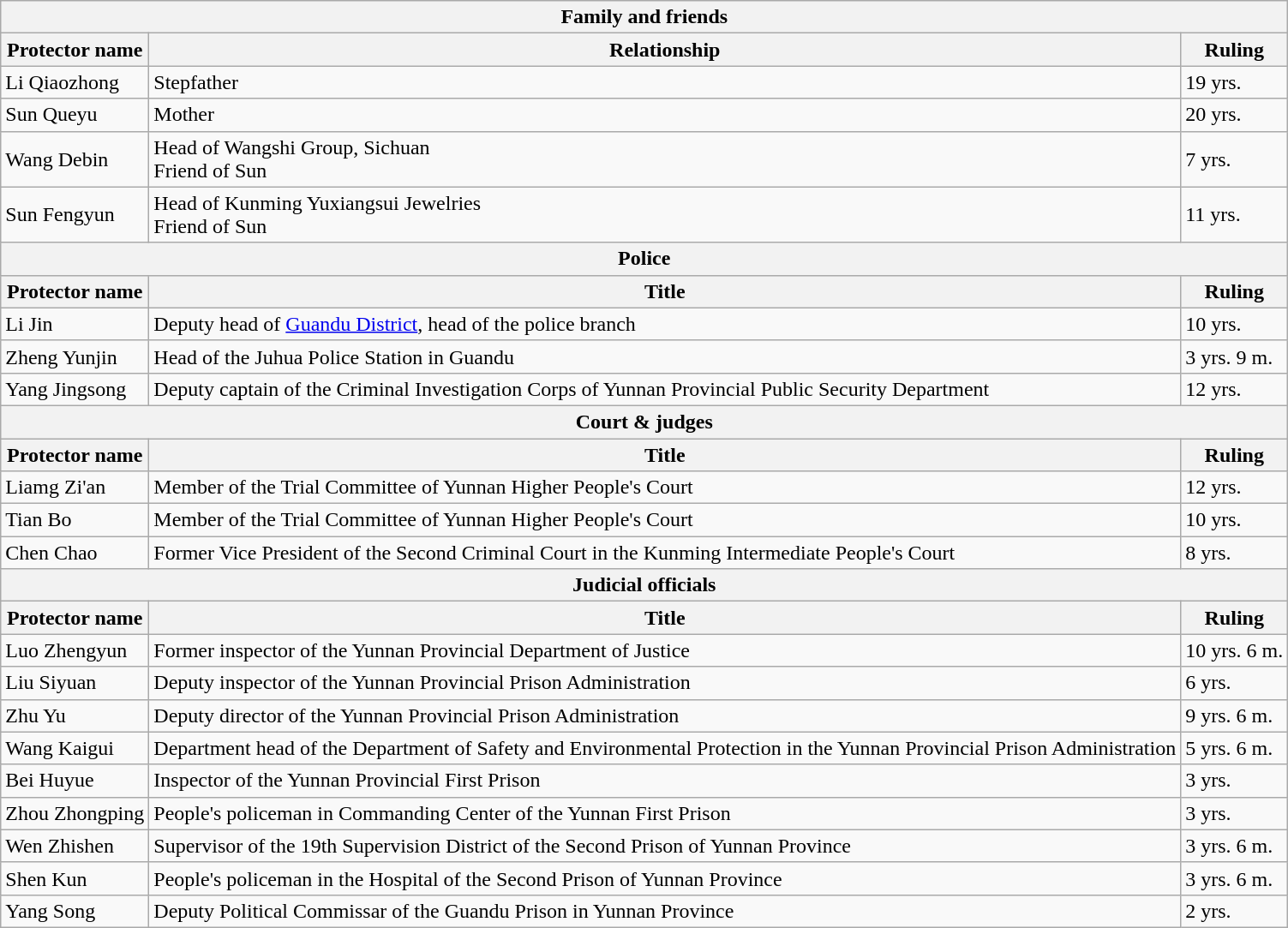<table class="wikitable">
<tr>
<th colspan="3">Family and friends</th>
</tr>
<tr>
<th>Protector name</th>
<th>Relationship</th>
<th>Ruling</th>
</tr>
<tr>
<td>Li Qiaozhong</td>
<td>Stepfather</td>
<td>19 yrs.</td>
</tr>
<tr>
<td>Sun Queyu</td>
<td>Mother</td>
<td>20 yrs.</td>
</tr>
<tr>
<td>Wang Debin</td>
<td>Head of Wangshi Group, Sichuan<br>Friend of Sun</td>
<td>7 yrs.</td>
</tr>
<tr>
<td>Sun Fengyun</td>
<td>Head of Kunming Yuxiangsui Jewelries<br>Friend of Sun</td>
<td>11 yrs.</td>
</tr>
<tr>
<th colspan="3">Police</th>
</tr>
<tr>
<th>Protector name</th>
<th>Title</th>
<th>Ruling</th>
</tr>
<tr>
<td>Li Jin</td>
<td>Deputy head of <a href='#'>Guandu District</a>, head of the police branch</td>
<td>10 yrs.</td>
</tr>
<tr>
<td>Zheng Yunjin</td>
<td>Head of the Juhua Police Station in Guandu</td>
<td>3 yrs. 9 m.</td>
</tr>
<tr>
<td>Yang Jingsong</td>
<td>Deputy captain of the Criminal Investigation Corps of Yunnan Provincial Public Security Department</td>
<td>12 yrs.</td>
</tr>
<tr>
<th colspan="3">Court & judges</th>
</tr>
<tr>
<th>Protector name</th>
<th>Title</th>
<th>Ruling</th>
</tr>
<tr>
<td>Liamg Zi'an</td>
<td>Member of the Trial Committee of Yunnan Higher People's Court</td>
<td>12 yrs.</td>
</tr>
<tr>
<td>Tian Bo</td>
<td>Member of the Trial Committee of Yunnan Higher People's Court</td>
<td>10 yrs.</td>
</tr>
<tr>
<td>Chen Chao</td>
<td>Former Vice President of the Second Criminal Court in the Kunming Intermediate People's Court</td>
<td>8 yrs.</td>
</tr>
<tr>
<th colspan="3">Judicial officials</th>
</tr>
<tr>
<th>Protector name</th>
<th>Title</th>
<th>Ruling</th>
</tr>
<tr>
<td>Luo Zhengyun</td>
<td>Former inspector of the Yunnan Provincial Department of Justice</td>
<td>10 yrs. 6 m.</td>
</tr>
<tr>
<td>Liu Siyuan</td>
<td>Deputy inspector of the Yunnan Provincial Prison Administration</td>
<td>6 yrs.</td>
</tr>
<tr>
<td>Zhu Yu</td>
<td>Deputy director of the Yunnan Provincial Prison Administration</td>
<td>9 yrs. 6 m.</td>
</tr>
<tr>
<td>Wang Kaigui</td>
<td>Department head of the Department of Safety and Environmental Protection in the Yunnan Provincial Prison Administration</td>
<td>5 yrs. 6 m.</td>
</tr>
<tr>
<td>Bei Huyue</td>
<td>Inspector of the Yunnan Provincial First Prison</td>
<td>3 yrs.</td>
</tr>
<tr>
<td>Zhou Zhongping</td>
<td>People's policeman in Commanding Center of the Yunnan First Prison</td>
<td>3 yrs.</td>
</tr>
<tr>
<td>Wen Zhishen</td>
<td>Supervisor of the 19th Supervision District of the Second Prison of Yunnan Province</td>
<td>3 yrs. 6 m.</td>
</tr>
<tr>
<td>Shen Kun</td>
<td>People's policeman in the Hospital of the Second Prison of Yunnan Province</td>
<td>3 yrs. 6 m.</td>
</tr>
<tr>
<td>Yang Song</td>
<td>Deputy Political Commissar of the Guandu Prison in Yunnan Province</td>
<td>2 yrs.</td>
</tr>
</table>
